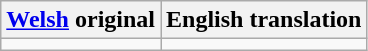<table class="wikitable">
<tr>
<th><a href='#'>Welsh</a> original</th>
<th>English translation</th>
</tr>
<tr style="vertical-align:top; white-space:nowrap;">
<td></td>
<td></td>
</tr>
</table>
